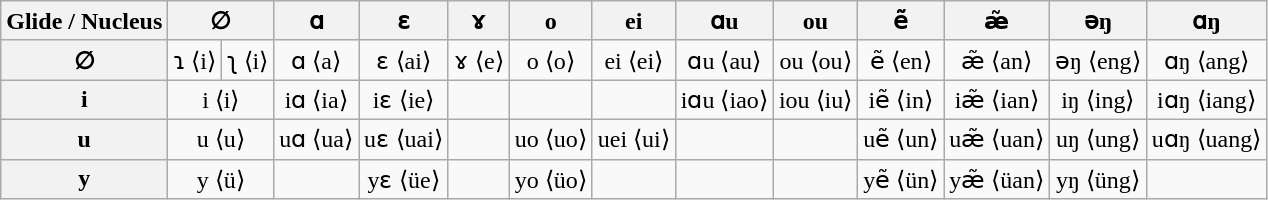<table class="wikitable" style="text-align: center">
<tr>
<th>Glide / Nucleus</th>
<th colspan=2>∅</th>
<th>ɑ</th>
<th>ɛ</th>
<th>ɤ</th>
<th>o</th>
<th>ei</th>
<th>ɑu</th>
<th>ou</th>
<th>ẽ</th>
<th>æ̃</th>
<th>əŋ</th>
<th>ɑŋ</th>
</tr>
<tr>
<th>∅</th>
<td>ɿ ⟨i⟩</td>
<td>ʅ ⟨i⟩</td>
<td>ɑ ⟨a⟩</td>
<td>ɛ ⟨ai⟩</td>
<td>ɤ ⟨e⟩</td>
<td>o ⟨o⟩</td>
<td>ei ⟨ei⟩</td>
<td>ɑu ⟨au⟩</td>
<td>ou ⟨ou⟩</td>
<td>ẽ ⟨en⟩</td>
<td>æ̃ ⟨an⟩</td>
<td>əŋ ⟨eng⟩</td>
<td>ɑŋ ⟨ang⟩</td>
</tr>
<tr>
<th>i</th>
<td colspan=2>i ⟨i⟩</td>
<td>iɑ ⟨ia⟩</td>
<td>iɛ ⟨ie⟩</td>
<td></td>
<td></td>
<td></td>
<td>iɑu ⟨iao⟩</td>
<td>iou ⟨iu⟩</td>
<td>iẽ ⟨in⟩</td>
<td>iæ̃ ⟨ian⟩</td>
<td>iŋ ⟨ing⟩</td>
<td>iɑŋ ⟨iang⟩</td>
</tr>
<tr>
<th>u</th>
<td colspan=2>u ⟨u⟩</td>
<td>uɑ ⟨ua⟩</td>
<td>uɛ ⟨uai⟩</td>
<td></td>
<td>uo ⟨uo⟩</td>
<td>uei ⟨ui⟩</td>
<td></td>
<td></td>
<td>uẽ ⟨un⟩</td>
<td>uæ̃ ⟨uan⟩</td>
<td>uŋ ⟨ung⟩</td>
<td>uɑŋ ⟨uang⟩</td>
</tr>
<tr>
<th>y</th>
<td colspan=2>y ⟨ü⟩</td>
<td></td>
<td>yɛ ⟨üe⟩</td>
<td></td>
<td>yo ⟨üo⟩</td>
<td></td>
<td></td>
<td></td>
<td>yẽ ⟨ün⟩</td>
<td>yæ̃ ⟨üan⟩</td>
<td>yŋ ⟨üng⟩</td>
<td></td>
</tr>
</table>
